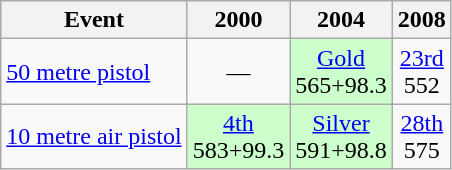<table class="wikitable" style="text-align: center">
<tr>
<th>Event</th>
<th>2000</th>
<th>2004</th>
<th>2008</th>
</tr>
<tr>
<td align=left><a href='#'>50 metre pistol</a></td>
<td>—</td>
<td style="background: #ccffcc"> <a href='#'>Gold</a><br>565+98.3</td>
<td><a href='#'>23rd</a><br>552</td>
</tr>
<tr>
<td align=left><a href='#'>10 metre air pistol</a></td>
<td style="background: #ccffcc"><a href='#'>4th</a><br>583+99.3</td>
<td style="background: #ccffcc"> <a href='#'>Silver</a><br>591+98.8</td>
<td><a href='#'>28th</a><br>575</td>
</tr>
</table>
